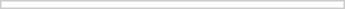<table border="0" cellpadding="2" cellspacing="0" style="width:230px; font-size:85%; border:1px solid #ccc; margin:0.3em;">
<tr>
<td></td>
</tr>
</table>
